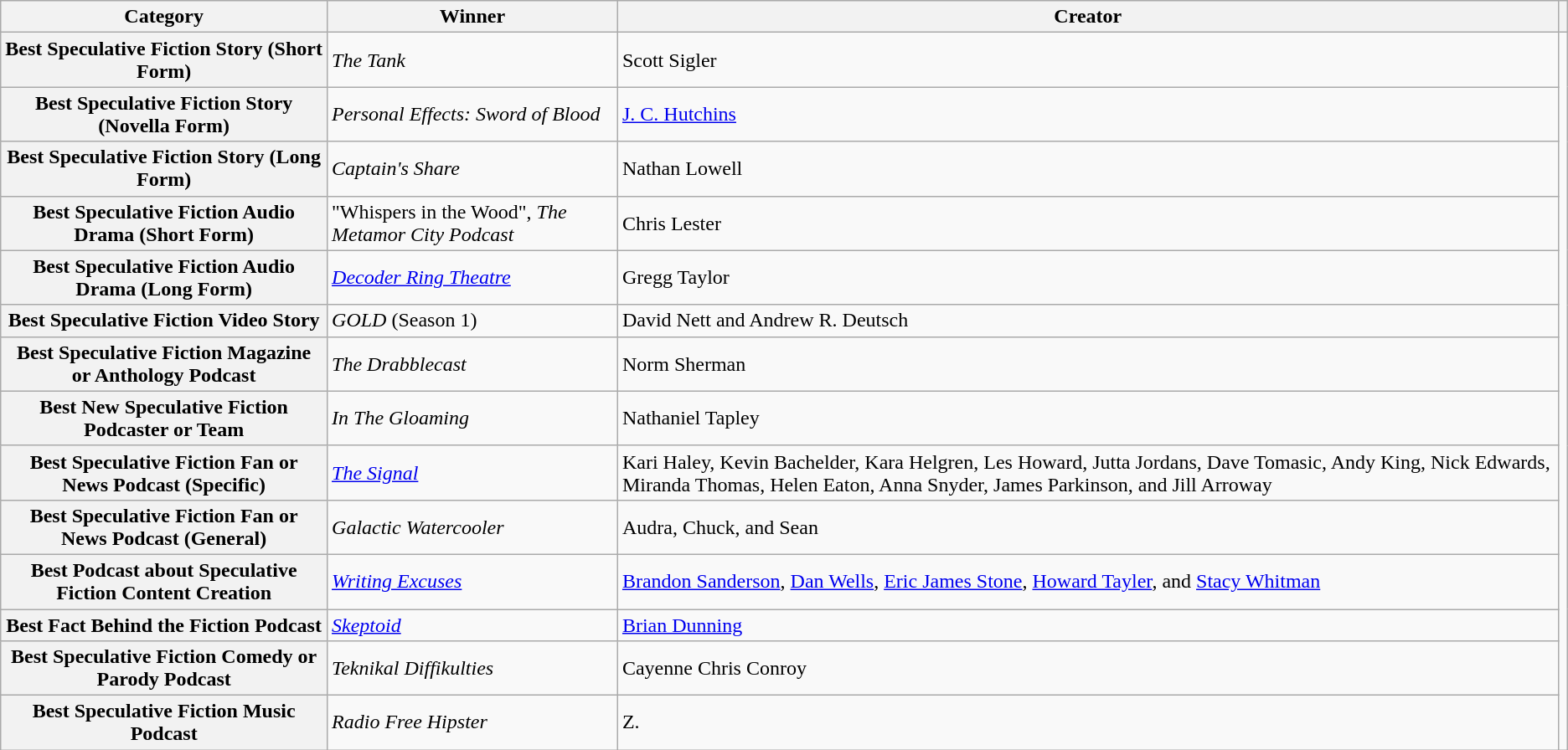<table class="wikitable sortable">
<tr>
<th>Category</th>
<th>Winner</th>
<th>Creator</th>
<th></th>
</tr>
<tr>
<th>Best Speculative Fiction Story (Short Form)</th>
<td><em>The Tank</em></td>
<td>Scott Sigler</td>
<td rowspan="14"></td>
</tr>
<tr>
<th>Best Speculative Fiction Story (Novella Form)</th>
<td><em>Personal Effects: Sword of Blood</em></td>
<td><a href='#'>J. C. Hutchins</a></td>
</tr>
<tr>
<th>Best Speculative Fiction Story (Long Form)</th>
<td><em>Captain's Share</em></td>
<td>Nathan Lowell</td>
</tr>
<tr>
<th>Best Speculative Fiction Audio Drama (Short Form)</th>
<td>"Whispers in the Wood", <em>The Metamor City Podcast</em></td>
<td>Chris Lester</td>
</tr>
<tr>
<th>Best Speculative Fiction Audio Drama (Long Form)</th>
<td><em><a href='#'>Decoder Ring Theatre</a></em></td>
<td>Gregg Taylor</td>
</tr>
<tr>
<th>Best Speculative Fiction Video Story</th>
<td><em>GOLD</em> (Season 1)</td>
<td>David Nett and Andrew R. Deutsch</td>
</tr>
<tr>
<th>Best Speculative Fiction Magazine or Anthology Podcast</th>
<td><em>The Drabblecast</em></td>
<td>Norm Sherman</td>
</tr>
<tr>
<th>Best New Speculative Fiction Podcaster or Team</th>
<td><em>In The Gloaming</em></td>
<td>Nathaniel Tapley</td>
</tr>
<tr>
<th>Best Speculative Fiction Fan or News Podcast (Specific)</th>
<td><a href='#'><em>The Signal</em></a></td>
<td>Kari Haley, Kevin Bachelder, Kara Helgren, Les Howard, Jutta Jordans, Dave Tomasic, Andy King, Nick Edwards, Miranda Thomas, Helen Eaton, Anna Snyder, James Parkinson, and Jill Arroway</td>
</tr>
<tr>
<th>Best Speculative Fiction Fan or News Podcast (General)</th>
<td><em>Galactic Watercooler</em></td>
<td>Audra, Chuck, and Sean</td>
</tr>
<tr>
<th>Best Podcast about Speculative Fiction Content Creation</th>
<td><em><a href='#'>Writing Excuses</a></em></td>
<td><a href='#'>Brandon Sanderson</a>, <a href='#'>Dan Wells</a>, <a href='#'>Eric James Stone</a>, <a href='#'>Howard Tayler</a>, and <a href='#'>Stacy Whitman</a></td>
</tr>
<tr>
<th>Best Fact Behind the Fiction Podcast</th>
<td><em><a href='#'>Skeptoid</a></em></td>
<td><a href='#'>Brian Dunning</a></td>
</tr>
<tr>
<th>Best Speculative Fiction Comedy or Parody Podcast</th>
<td><em>Teknikal Diffikulties</em></td>
<td>Cayenne Chris Conroy</td>
</tr>
<tr>
<th>Best Speculative Fiction Music Podcast</th>
<td><em>Radio Free Hipster</em></td>
<td>Z.</td>
</tr>
</table>
